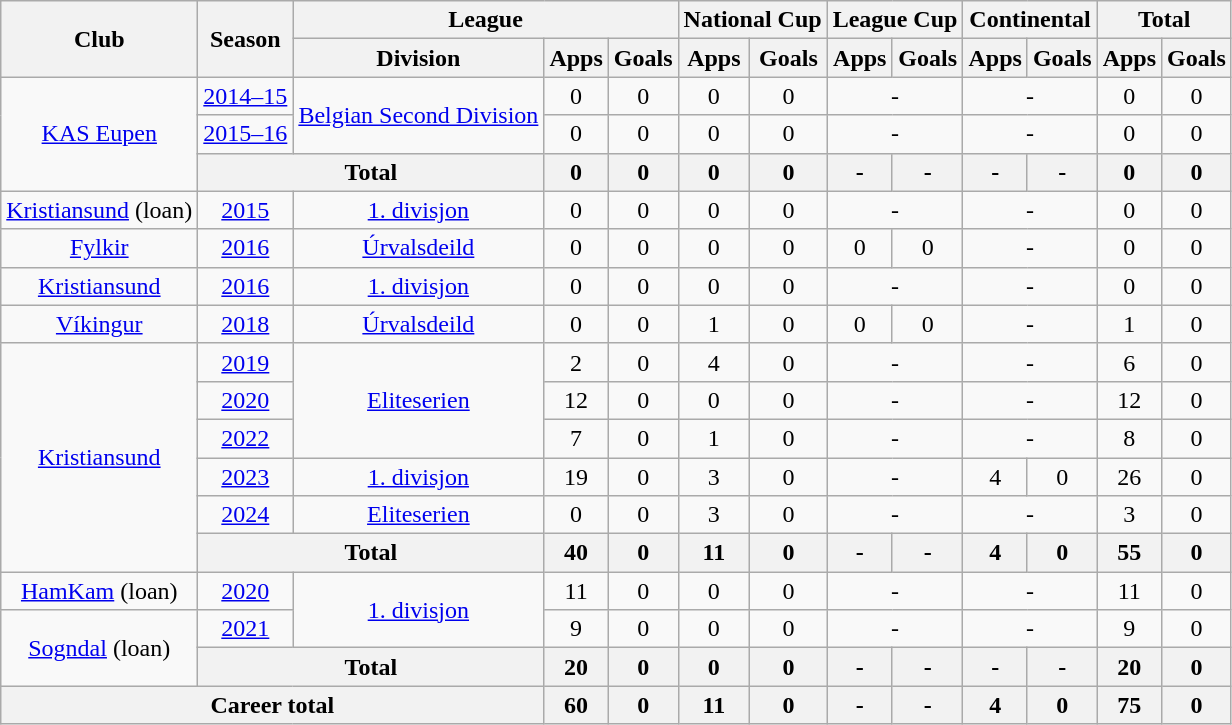<table class="wikitable" style="text-align: center;">
<tr>
<th rowspan="2">Club</th>
<th rowspan="2">Season</th>
<th colspan="3">League</th>
<th colspan="2">National Cup</th>
<th colspan="2">League Cup</th>
<th colspan="2">Continental</th>
<th colspan="2">Total</th>
</tr>
<tr>
<th>Division</th>
<th>Apps</th>
<th>Goals</th>
<th>Apps</th>
<th>Goals</th>
<th>Apps</th>
<th>Goals</th>
<th>Apps</th>
<th>Goals</th>
<th>Apps</th>
<th>Goals</th>
</tr>
<tr>
<td rowspan="3" valign="center"><a href='#'>KAS Eupen</a></td>
<td><a href='#'>2014–15</a></td>
<td rowspan="2" valign="center"><a href='#'>Belgian Second Division</a></td>
<td>0</td>
<td>0</td>
<td>0</td>
<td>0</td>
<td colspan="2">-</td>
<td colspan="2">-</td>
<td>0</td>
<td>0</td>
</tr>
<tr>
<td><a href='#'>2015–16</a></td>
<td>0</td>
<td>0</td>
<td>0</td>
<td>0</td>
<td colspan="2">-</td>
<td colspan="2">-</td>
<td>0</td>
<td>0</td>
</tr>
<tr>
<th colspan="2">Total</th>
<th>0</th>
<th>0</th>
<th>0</th>
<th>0</th>
<th>-</th>
<th>-</th>
<th>-</th>
<th>-</th>
<th>0</th>
<th>0</th>
</tr>
<tr>
<td valign="center"><a href='#'>Kristiansund</a> (loan)</td>
<td><a href='#'>2015</a></td>
<td valign="center"><a href='#'>1. divisjon</a></td>
<td>0</td>
<td>0</td>
<td>0</td>
<td>0</td>
<td colspan="2">-</td>
<td colspan="2">-</td>
<td>0</td>
<td>0</td>
</tr>
<tr>
<td valign="center"><a href='#'>Fylkir</a></td>
<td><a href='#'>2016</a></td>
<td valign="center"><a href='#'>Úrvalsdeild</a></td>
<td>0</td>
<td>0</td>
<td>0</td>
<td>0</td>
<td>0</td>
<td>0</td>
<td colspan="2">-</td>
<td>0</td>
<td>0</td>
</tr>
<tr>
<td valign="center"><a href='#'>Kristiansund</a></td>
<td><a href='#'>2016</a></td>
<td valign="center"><a href='#'>1. divisjon</a></td>
<td>0</td>
<td>0</td>
<td>0</td>
<td>0</td>
<td colspan="2">-</td>
<td colspan="2">-</td>
<td>0</td>
<td>0</td>
</tr>
<tr>
<td valign="center"><a href='#'>Víkingur</a></td>
<td><a href='#'>2018</a></td>
<td valign="center"><a href='#'>Úrvalsdeild</a></td>
<td>0</td>
<td>0</td>
<td>1</td>
<td>0</td>
<td>0</td>
<td>0</td>
<td colspan="2">-</td>
<td>1</td>
<td>0</td>
</tr>
<tr>
<td rowspan="6" valign="center"><a href='#'>Kristiansund</a></td>
<td><a href='#'>2019</a></td>
<td rowspan="3" valign="center"><a href='#'>Eliteserien</a></td>
<td>2</td>
<td>0</td>
<td>4</td>
<td>0</td>
<td colspan="2">-</td>
<td colspan="2">-</td>
<td>6</td>
<td>0</td>
</tr>
<tr>
<td><a href='#'>2020</a></td>
<td>12</td>
<td>0</td>
<td>0</td>
<td>0</td>
<td colspan="2">-</td>
<td colspan="2">-</td>
<td>12</td>
<td>0</td>
</tr>
<tr>
<td><a href='#'>2022</a></td>
<td>7</td>
<td>0</td>
<td>1</td>
<td>0</td>
<td colspan="2">-</td>
<td colspan="2">-</td>
<td>8</td>
<td>0</td>
</tr>
<tr>
<td><a href='#'>2023</a></td>
<td rowspan="1" valign="center"><a href='#'>1. divisjon</a></td>
<td>19</td>
<td>0</td>
<td>3</td>
<td>0</td>
<td colspan="2">-</td>
<td>4</td>
<td>0</td>
<td>26</td>
<td>0</td>
</tr>
<tr>
<td><a href='#'>2024</a></td>
<td rowspan="1" valign="center"><a href='#'>Eliteserien</a></td>
<td>0</td>
<td>0</td>
<td>3</td>
<td>0</td>
<td colspan="2">-</td>
<td colspan="2">-</td>
<td>3</td>
<td>0</td>
</tr>
<tr>
<th colspan="2">Total</th>
<th>40</th>
<th>0</th>
<th>11</th>
<th>0</th>
<th>-</th>
<th>-</th>
<th>4</th>
<th>0</th>
<th>55</th>
<th>0</th>
</tr>
<tr>
<td rowspan="1" valign="center"><a href='#'>HamKam</a> (loan)</td>
<td><a href='#'>2020</a></td>
<td rowspan="2" valign="center"><a href='#'>1. divisjon</a></td>
<td>11</td>
<td>0</td>
<td>0</td>
<td>0</td>
<td colspan="2">-</td>
<td colspan="2">-</td>
<td>11</td>
<td>0</td>
</tr>
<tr>
<td rowspan="2" valign="center"><a href='#'>Sogndal</a> (loan)</td>
<td><a href='#'>2021</a></td>
<td>9</td>
<td>0</td>
<td>0</td>
<td>0</td>
<td colspan="2">-</td>
<td colspan="2">-</td>
<td>9</td>
<td>0</td>
</tr>
<tr>
<th colspan="2">Total</th>
<th>20</th>
<th>0</th>
<th>0</th>
<th>0</th>
<th>-</th>
<th>-</th>
<th>-</th>
<th>-</th>
<th>20</th>
<th>0</th>
</tr>
<tr>
<th colspan="3">Career total</th>
<th>60</th>
<th>0</th>
<th>11</th>
<th>0</th>
<th>-</th>
<th>-</th>
<th>4</th>
<th>0</th>
<th>75</th>
<th>0</th>
</tr>
</table>
